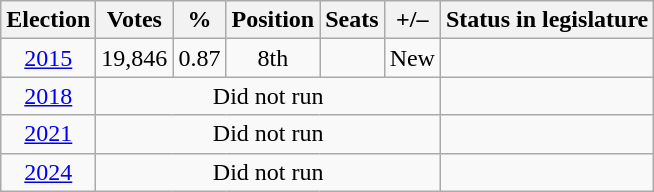<table class="wikitable" style="text-align:center">
<tr>
<th><strong>Election</strong></th>
<th scope="col"><strong>Votes</strong></th>
<th scope="col"><strong>%</strong></th>
<th>Position</th>
<th scope="col">Seats</th>
<th>+/–</th>
<th><strong>Status in legislature</strong></th>
</tr>
<tr>
<td><a href='#'>2015</a></td>
<td>19,846</td>
<td>0.87</td>
<td> 8th</td>
<td></td>
<td>New</td>
<td></td>
</tr>
<tr>
<td><a href='#'>2018</a></td>
<td colspan="5">Did not run</td>
<td></td>
</tr>
<tr>
<td><a href='#'>2021</a></td>
<td colspan="5">Did not run</td>
<td></td>
</tr>
<tr>
<td><a href='#'>2024</a></td>
<td colspan="5">Did not run</td>
<td></td>
</tr>
</table>
